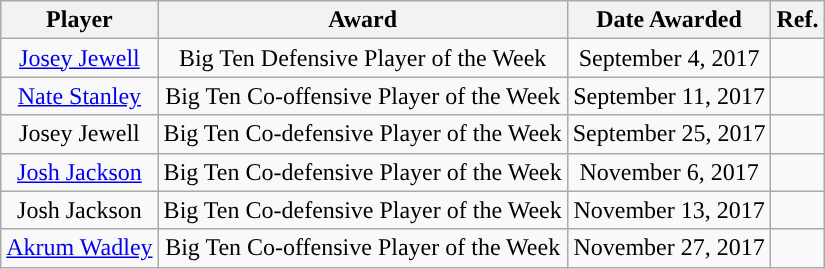<table class="wikitable sortable sortable" style="text-align: center">
<tr align=center>
<th>Player</th>
<th>Award</th>
<th>Date Awarded</th>
<th>Ref.</th>
</tr>
<tr>
<td><a href='#'>Josey Jewell</a></td>
<td>Big Ten Defensive Player of the Week</td>
<td>September 4, 2017</td>
<td></td>
</tr>
<tr>
<td><a href='#'>Nate Stanley</a></td>
<td>Big Ten Co-offensive Player of the Week</td>
<td>September 11, 2017</td>
<td></td>
</tr>
<tr>
<td>Josey Jewell</td>
<td>Big Ten Co-defensive Player of the Week</td>
<td>September 25, 2017</td>
<td></td>
</tr>
<tr>
<td><a href='#'>Josh Jackson</a></td>
<td>Big Ten Co-defensive Player of the Week</td>
<td>November 6, 2017</td>
<td></td>
</tr>
<tr>
<td>Josh Jackson</td>
<td>Big Ten Co-defensive Player of the Week</td>
<td>November 13, 2017</td>
<td></td>
</tr>
<tr>
<td><a href='#'>Akrum Wadley</a></td>
<td>Big Ten Co-offensive Player of the Week</td>
<td>November 27, 2017</td>
<td></td>
</tr>
</table>
